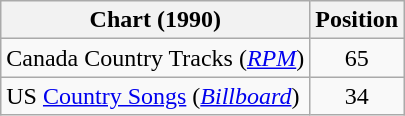<table class="wikitable sortable">
<tr>
<th scope="col">Chart (1990)</th>
<th scope="col">Position</th>
</tr>
<tr>
<td>Canada Country Tracks (<em><a href='#'>RPM</a></em>)</td>
<td align="center">65</td>
</tr>
<tr>
<td>US <a href='#'>Country Songs</a> (<em><a href='#'>Billboard</a></em>)</td>
<td align="center">34</td>
</tr>
</table>
